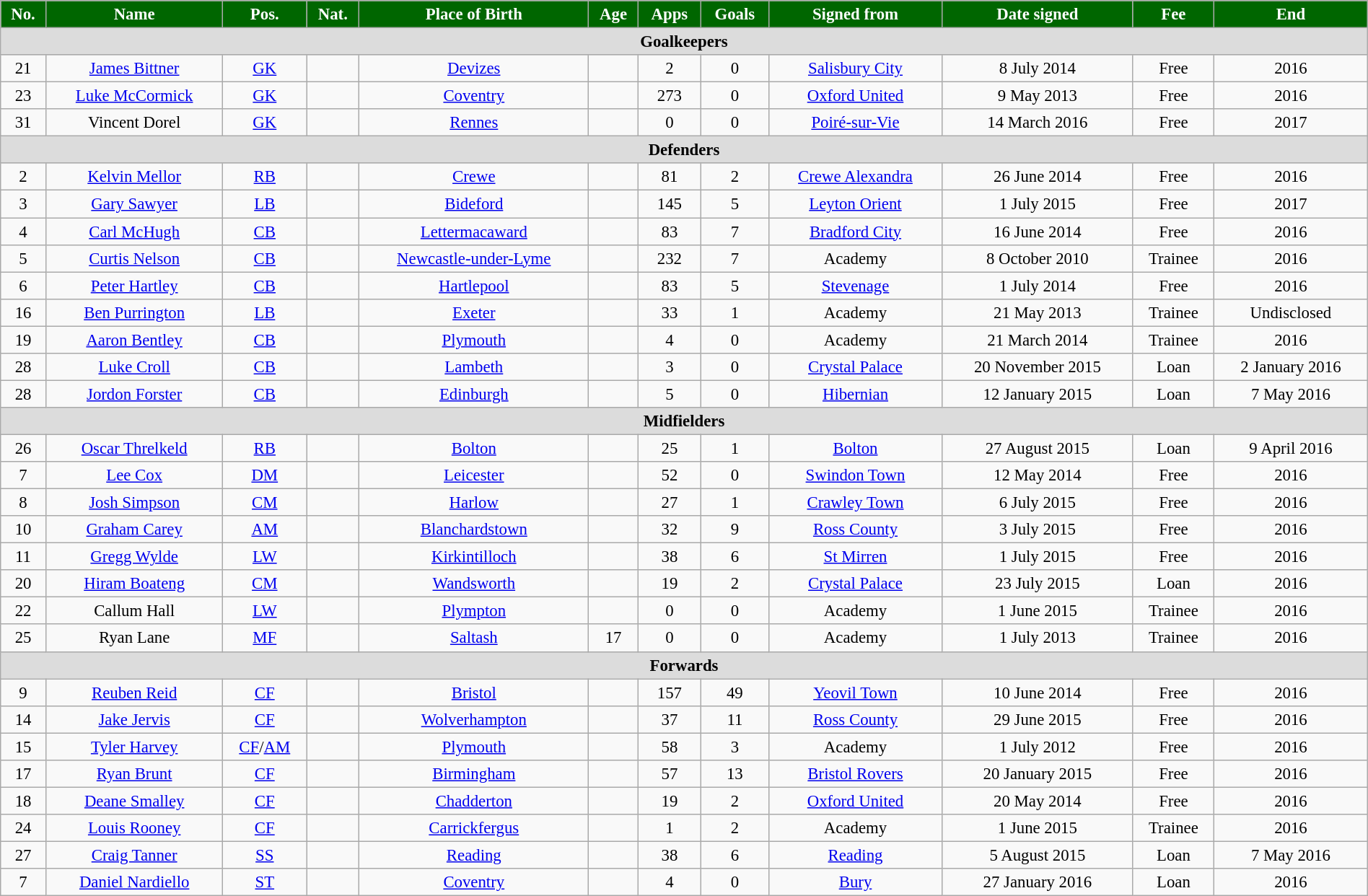<table class="wikitable" style="text-align:center; font-size:95%; width:100%;">
<tr>
<th style="background:#006600; color:white; text-align:center;">No.</th>
<th style="background:#006600; color:white; text-align:center;">Name</th>
<th style="background:#006600; color:white; text-align:center;">Pos.</th>
<th style="background:#006600; color:white; text-align:center;">Nat.</th>
<th style="background:#006600; color:white; text-align:center;">Place of Birth</th>
<th style="background:#006600; color:white; text-align:center;">Age</th>
<th style="background:#006600; color:white; text-align:center;">Apps</th>
<th style="background:#006600; color:white; text-align:center;">Goals</th>
<th style="background:#006600; color:white; text-align:center;">Signed from</th>
<th style="background:#006600; color:white; text-align:center;">Date signed</th>
<th style="background:#006600; color:white; text-align:center;">Fee</th>
<th style="background:#006600; color:white; text-align:center;">End</th>
</tr>
<tr>
<th colspan="14" style="background:#dcdcdc; text-align:center;">Goalkeepers</th>
</tr>
<tr>
<td>21</td>
<td><a href='#'>James Bittner</a></td>
<td><a href='#'>GK</a></td>
<td></td>
<td><a href='#'>Devizes</a></td>
<td></td>
<td>2</td>
<td>0</td>
<td><a href='#'>Salisbury City</a></td>
<td>8 July 2014</td>
<td>Free</td>
<td>2016</td>
</tr>
<tr>
<td>23</td>
<td><a href='#'>Luke McCormick</a></td>
<td><a href='#'>GK</a></td>
<td></td>
<td><a href='#'>Coventry</a></td>
<td></td>
<td>273</td>
<td>0</td>
<td><a href='#'>Oxford United</a></td>
<td>9 May 2013</td>
<td>Free</td>
<td>2016</td>
</tr>
<tr>
<td>31</td>
<td>Vincent Dorel</td>
<td><a href='#'>GK</a></td>
<td></td>
<td><a href='#'>Rennes</a></td>
<td></td>
<td>0</td>
<td>0</td>
<td><a href='#'>Poiré-sur-Vie</a></td>
<td>14 March 2016</td>
<td>Free</td>
<td>2017</td>
</tr>
<tr>
<th colspan="14" style="background:#dcdcdc; text-align:center;">Defenders</th>
</tr>
<tr>
<td>2</td>
<td><a href='#'>Kelvin Mellor</a></td>
<td><a href='#'>RB</a></td>
<td></td>
<td><a href='#'>Crewe</a></td>
<td></td>
<td>81</td>
<td>2</td>
<td><a href='#'>Crewe Alexandra</a></td>
<td>26 June 2014</td>
<td>Free</td>
<td>2016</td>
</tr>
<tr>
<td>3</td>
<td><a href='#'>Gary Sawyer</a></td>
<td><a href='#'>LB</a></td>
<td></td>
<td><a href='#'>Bideford</a></td>
<td></td>
<td>145</td>
<td>5</td>
<td><a href='#'>Leyton Orient</a></td>
<td>1 July 2015</td>
<td>Free</td>
<td>2017</td>
</tr>
<tr>
<td>4</td>
<td><a href='#'>Carl McHugh</a></td>
<td><a href='#'>CB</a></td>
<td></td>
<td><a href='#'>Lettermacaward</a></td>
<td></td>
<td>83</td>
<td>7</td>
<td><a href='#'>Bradford City</a></td>
<td>16 June 2014</td>
<td>Free</td>
<td>2016</td>
</tr>
<tr>
<td>5</td>
<td><a href='#'>Curtis Nelson</a></td>
<td><a href='#'>CB</a></td>
<td></td>
<td><a href='#'>Newcastle-under-Lyme</a></td>
<td></td>
<td>232</td>
<td>7</td>
<td>Academy</td>
<td>8 October 2010</td>
<td>Trainee</td>
<td>2016</td>
</tr>
<tr>
<td>6</td>
<td><a href='#'>Peter Hartley</a></td>
<td><a href='#'>CB</a></td>
<td></td>
<td><a href='#'>Hartlepool</a></td>
<td></td>
<td>83</td>
<td>5</td>
<td><a href='#'>Stevenage</a></td>
<td>1 July 2014</td>
<td>Free</td>
<td>2016</td>
</tr>
<tr>
<td>16</td>
<td><a href='#'>Ben Purrington</a></td>
<td><a href='#'>LB</a></td>
<td></td>
<td><a href='#'>Exeter</a></td>
<td></td>
<td>33</td>
<td>1</td>
<td>Academy</td>
<td>21 May 2013</td>
<td>Trainee</td>
<td>Undisclosed</td>
</tr>
<tr>
<td>19</td>
<td><a href='#'>Aaron Bentley</a></td>
<td><a href='#'>CB</a></td>
<td></td>
<td><a href='#'>Plymouth</a></td>
<td></td>
<td>4</td>
<td>0</td>
<td>Academy</td>
<td>21 March 2014</td>
<td>Trainee</td>
<td>2016</td>
</tr>
<tr>
<td>28</td>
<td><a href='#'>Luke Croll</a></td>
<td><a href='#'>CB</a></td>
<td></td>
<td><a href='#'>Lambeth</a></td>
<td></td>
<td>3</td>
<td>0</td>
<td><a href='#'>Crystal Palace</a></td>
<td>20 November 2015</td>
<td>Loan</td>
<td>2 January 2016</td>
</tr>
<tr>
<td>28</td>
<td><a href='#'>Jordon Forster</a></td>
<td><a href='#'>CB</a></td>
<td></td>
<td><a href='#'>Edinburgh</a></td>
<td></td>
<td>5</td>
<td>0</td>
<td><a href='#'>Hibernian</a></td>
<td>12 January 2015</td>
<td>Loan</td>
<td>7 May 2016</td>
</tr>
<tr>
<th colspan="14" style="background:#dcdcdc; text-align:center;">Midfielders</th>
</tr>
<tr>
<td>26</td>
<td><a href='#'>Oscar Threlkeld</a></td>
<td><a href='#'>RB</a></td>
<td></td>
<td><a href='#'>Bolton</a></td>
<td></td>
<td>25</td>
<td>1</td>
<td><a href='#'>Bolton</a></td>
<td>27 August 2015</td>
<td>Loan</td>
<td>9 April 2016</td>
</tr>
<tr>
<td>7</td>
<td><a href='#'>Lee Cox</a></td>
<td><a href='#'>DM</a></td>
<td></td>
<td><a href='#'>Leicester</a></td>
<td></td>
<td>52</td>
<td>0</td>
<td><a href='#'>Swindon Town</a></td>
<td>12 May 2014</td>
<td>Free</td>
<td>2016</td>
</tr>
<tr>
<td>8</td>
<td><a href='#'>Josh Simpson</a></td>
<td><a href='#'>CM</a></td>
<td></td>
<td><a href='#'>Harlow</a></td>
<td></td>
<td>27</td>
<td>1</td>
<td><a href='#'>Crawley Town</a></td>
<td>6 July 2015</td>
<td>Free</td>
<td>2016</td>
</tr>
<tr>
<td>10</td>
<td><a href='#'>Graham Carey</a></td>
<td><a href='#'>AM</a></td>
<td></td>
<td><a href='#'>Blanchardstown</a></td>
<td></td>
<td>32</td>
<td>9</td>
<td><a href='#'>Ross County</a></td>
<td>3 July 2015</td>
<td>Free</td>
<td>2016</td>
</tr>
<tr>
<td>11</td>
<td><a href='#'>Gregg Wylde</a></td>
<td><a href='#'>LW</a></td>
<td></td>
<td><a href='#'>Kirkintilloch</a></td>
<td></td>
<td>38</td>
<td>6</td>
<td><a href='#'>St Mirren</a></td>
<td>1 July 2015</td>
<td>Free</td>
<td>2016</td>
</tr>
<tr>
<td>20</td>
<td><a href='#'>Hiram Boateng</a></td>
<td><a href='#'>CM</a></td>
<td></td>
<td><a href='#'>Wandsworth</a></td>
<td></td>
<td>19</td>
<td>2</td>
<td><a href='#'>Crystal Palace</a></td>
<td>23 July 2015</td>
<td>Loan</td>
<td>2016</td>
</tr>
<tr>
<td>22</td>
<td>Callum Hall</td>
<td><a href='#'>LW</a></td>
<td></td>
<td><a href='#'>Plympton</a></td>
<td></td>
<td>0</td>
<td>0</td>
<td>Academy</td>
<td>1 June 2015</td>
<td>Trainee</td>
<td>2016</td>
</tr>
<tr>
<td>25</td>
<td>Ryan Lane</td>
<td><a href='#'>MF</a></td>
<td></td>
<td><a href='#'>Saltash</a></td>
<td>17</td>
<td>0</td>
<td>0</td>
<td>Academy</td>
<td>1 July 2013</td>
<td>Trainee</td>
<td>2016</td>
</tr>
<tr>
<th colspan="14" style="background:#dcdcdc; text-align:center;">Forwards</th>
</tr>
<tr>
<td>9</td>
<td><a href='#'>Reuben Reid</a></td>
<td><a href='#'>CF</a></td>
<td></td>
<td><a href='#'>Bristol</a></td>
<td></td>
<td>157</td>
<td>49</td>
<td><a href='#'>Yeovil Town</a></td>
<td>10 June 2014</td>
<td>Free</td>
<td>2016</td>
</tr>
<tr>
<td>14</td>
<td><a href='#'>Jake Jervis</a></td>
<td><a href='#'>CF</a></td>
<td></td>
<td><a href='#'>Wolverhampton</a></td>
<td></td>
<td>37</td>
<td>11</td>
<td><a href='#'>Ross County</a></td>
<td>29 June 2015</td>
<td>Free</td>
<td>2016</td>
</tr>
<tr>
<td>15</td>
<td><a href='#'>Tyler Harvey</a></td>
<td><a href='#'>CF</a>/<a href='#'>AM</a></td>
<td></td>
<td><a href='#'>Plymouth</a></td>
<td></td>
<td>58</td>
<td>3</td>
<td>Academy</td>
<td>1 July 2012</td>
<td>Free</td>
<td>2016</td>
</tr>
<tr>
<td>17</td>
<td><a href='#'>Ryan Brunt</a></td>
<td><a href='#'>CF</a></td>
<td></td>
<td><a href='#'>Birmingham</a></td>
<td></td>
<td>57</td>
<td>13</td>
<td><a href='#'>Bristol Rovers</a></td>
<td>20 January 2015</td>
<td>Free</td>
<td>2016</td>
</tr>
<tr>
<td>18</td>
<td><a href='#'>Deane Smalley</a></td>
<td><a href='#'>CF</a></td>
<td></td>
<td><a href='#'>Chadderton</a></td>
<td></td>
<td>19</td>
<td>2</td>
<td><a href='#'>Oxford United</a></td>
<td>20 May 2014</td>
<td>Free</td>
<td>2016</td>
</tr>
<tr>
<td>24</td>
<td><a href='#'>Louis Rooney</a></td>
<td><a href='#'>CF</a></td>
<td></td>
<td><a href='#'>Carrickfergus</a></td>
<td></td>
<td>1</td>
<td>2</td>
<td>Academy</td>
<td>1 June 2015</td>
<td>Trainee</td>
<td>2016</td>
</tr>
<tr>
<td>27</td>
<td><a href='#'>Craig Tanner</a></td>
<td><a href='#'>SS</a></td>
<td></td>
<td><a href='#'>Reading</a></td>
<td></td>
<td>38</td>
<td>6</td>
<td><a href='#'>Reading</a></td>
<td>5 August 2015</td>
<td>Loan</td>
<td>7 May 2016</td>
</tr>
<tr>
<td>7</td>
<td><a href='#'>Daniel Nardiello</a></td>
<td><a href='#'>ST</a></td>
<td></td>
<td><a href='#'>Coventry</a></td>
<td></td>
<td>4</td>
<td>0</td>
<td><a href='#'>Bury</a></td>
<td>27 January 2016</td>
<td>Loan</td>
<td>2016</td>
</tr>
</table>
